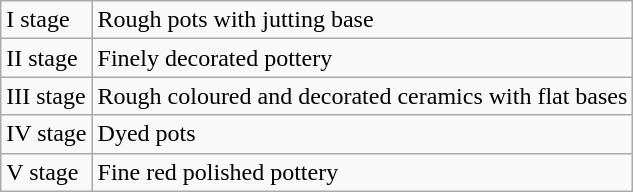<table class="wikitable">
<tr>
<td>I  stage</td>
<td>Rough pots with jutting base</td>
</tr>
<tr>
<td>II  stage</td>
<td>Finely decorated pottery</td>
</tr>
<tr>
<td>III  stage</td>
<td>Rough coloured and decorated ceramics with flat bases</td>
</tr>
<tr>
<td>IV  stage</td>
<td>Dyed pots</td>
</tr>
<tr>
<td>V stage</td>
<td>Fine red polished pottery</td>
</tr>
</table>
